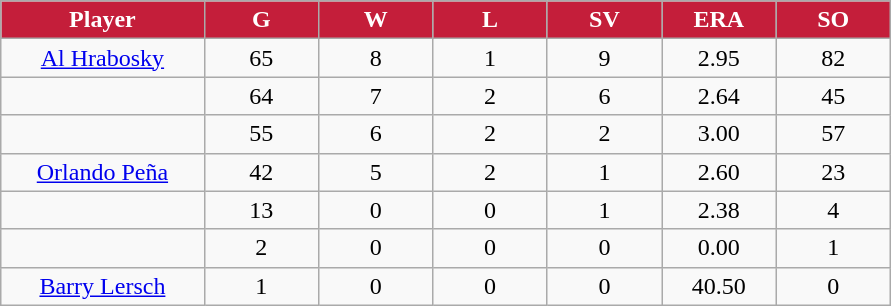<table class="wikitable sortable">
<tr>
<th style="background:#c41e3a;color:white;" width="16%">Player</th>
<th style="background:#c41e3a;color:white;" width="9%">G</th>
<th style="background:#c41e3a;color:white;" width="9%">W</th>
<th style="background:#c41e3a;color:white;" width="9%">L</th>
<th style="background:#c41e3a;color:white;" width="9%">SV</th>
<th style="background:#c41e3a;color:white;" width="9%">ERA</th>
<th style="background:#c41e3a;color:white;" width="9%">SO</th>
</tr>
<tr align="center">
<td><a href='#'>Al Hrabosky</a></td>
<td>65</td>
<td>8</td>
<td>1</td>
<td>9</td>
<td>2.95</td>
<td>82</td>
</tr>
<tr align=center>
<td></td>
<td>64</td>
<td>7</td>
<td>2</td>
<td>6</td>
<td>2.64</td>
<td>45</td>
</tr>
<tr align="center">
<td></td>
<td>55</td>
<td>6</td>
<td>2</td>
<td>2</td>
<td>3.00</td>
<td>57</td>
</tr>
<tr align="center">
<td><a href='#'>Orlando Peña</a></td>
<td>42</td>
<td>5</td>
<td>2</td>
<td>1</td>
<td>2.60</td>
<td>23</td>
</tr>
<tr align=center>
<td></td>
<td>13</td>
<td>0</td>
<td>0</td>
<td>1</td>
<td>2.38</td>
<td>4</td>
</tr>
<tr align="center">
<td></td>
<td>2</td>
<td>0</td>
<td>0</td>
<td>0</td>
<td>0.00</td>
<td>1</td>
</tr>
<tr align="center">
<td><a href='#'>Barry Lersch</a></td>
<td>1</td>
<td>0</td>
<td>0</td>
<td>0</td>
<td>40.50</td>
<td>0</td>
</tr>
</table>
